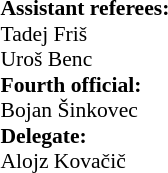<table width=100% style="font-size: 90%">
<tr>
<td><br><br><strong>Assistant referees:</strong>
<br>Tadej Friš
<br>Uroš Benc
<br><strong>Fourth official:</strong>
<br>Bojan Šinkovec
<br><strong>Delegate:</strong>
<br>Alojz Kovačič</td>
</tr>
</table>
